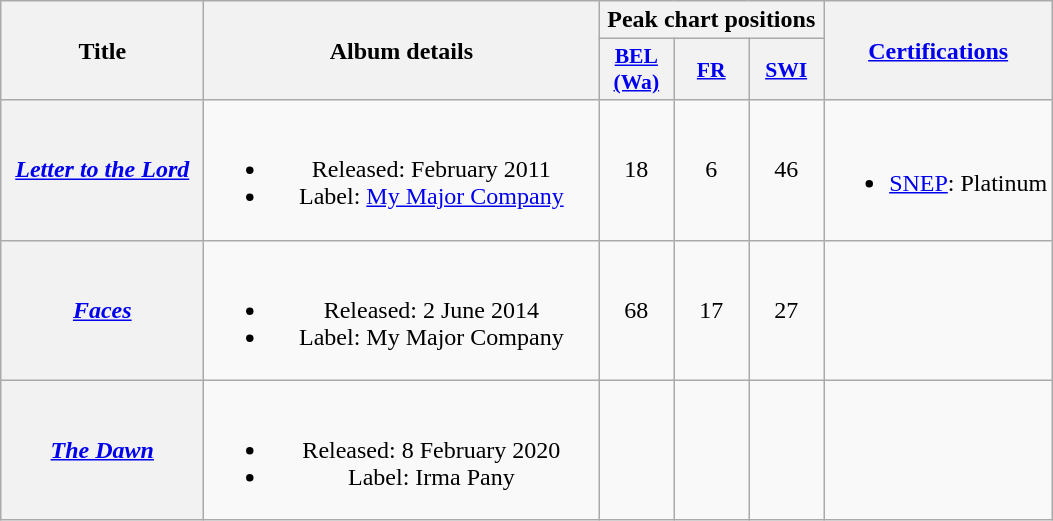<table class="wikitable plainrowheaders" style="text-align:center;">
<tr>
<th scope="col" rowspan="2" style="width:8em;">Title</th>
<th scope="col" rowspan="2" style="width:16em;">Album details</th>
<th scope="col" colspan="3">Peak chart positions</th>
<th scope="col" rowspan="2"><a href='#'>Certifications</a></th>
</tr>
<tr>
<th scope="col" style="width:3em;font-size:90%;"><a href='#'>BEL<br>(Wa)</a><br></th>
<th scope="col" style="width:3em;font-size:90%;"><a href='#'>FR</a><br></th>
<th scope="col" style="width:3em;font-size:90%;"><a href='#'>SWI</a></th>
</tr>
<tr>
<th scope="row"><em><a href='#'>Letter to the Lord</a></em></th>
<td><br><ul><li>Released: February 2011</li><li>Label: <a href='#'>My Major Company</a></li></ul></td>
<td>18</td>
<td>6</td>
<td>46</td>
<td><br><ul><li><a href='#'>SNEP</a>: Platinum</li></ul></td>
</tr>
<tr>
<th scope="row"><em><a href='#'>Faces</a></em></th>
<td><br><ul><li>Released: 2 June 2014</li><li>Label: My Major Company</li></ul></td>
<td>68</td>
<td>17</td>
<td>27</td>
<td></td>
</tr>
<tr>
<th scope="row"><em><a href='#'>The Dawn</a></em></th>
<td><br><ul><li>Released: 8 February 2020</li><li>Label: Irma Pany</li></ul></td>
<td></td>
<td></td>
<td></td>
<td></td>
</tr>
</table>
